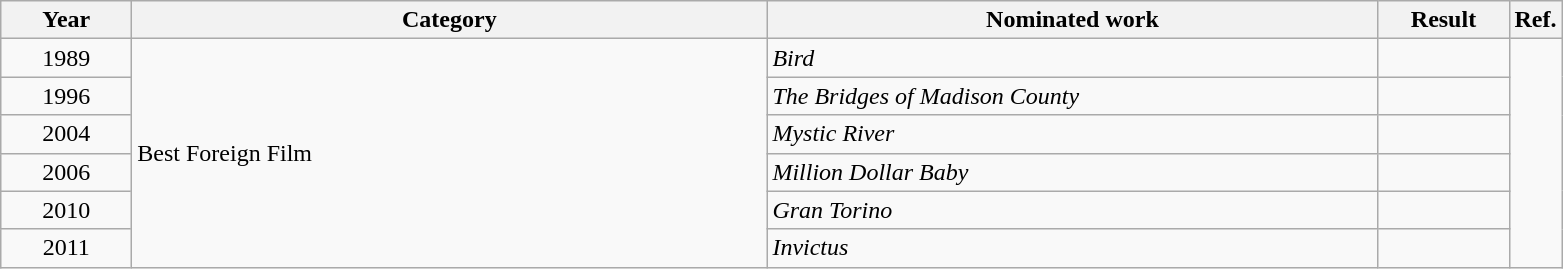<table class=wikitable>
<tr>
<th scope="col" style="width:5em;">Year</th>
<th scope="col" style="width:26em;">Category</th>
<th scope="col" style="width:25em;">Nominated work</th>
<th scope="col" style="width:5em;">Result</th>
<th>Ref.</th>
</tr>
<tr>
<td style="text-align:center;">1989</td>
<td rowspan="6">Best Foreign Film</td>
<td><em>Bird</em></td>
<td></td>
<td rowspan=6></td>
</tr>
<tr>
<td style="text-align:center;">1996</td>
<td><em>The Bridges of Madison County</em></td>
<td></td>
</tr>
<tr>
<td style="text-align:center;">2004</td>
<td><em>Mystic River</em></td>
<td></td>
</tr>
<tr>
<td style="text-align:center;">2006</td>
<td><em>Million Dollar Baby</em></td>
<td></td>
</tr>
<tr>
<td style="text-align:center;">2010</td>
<td><em>Gran Torino</em></td>
<td></td>
</tr>
<tr>
<td style="text-align:center;">2011</td>
<td><em>Invictus</em></td>
<td></td>
</tr>
</table>
